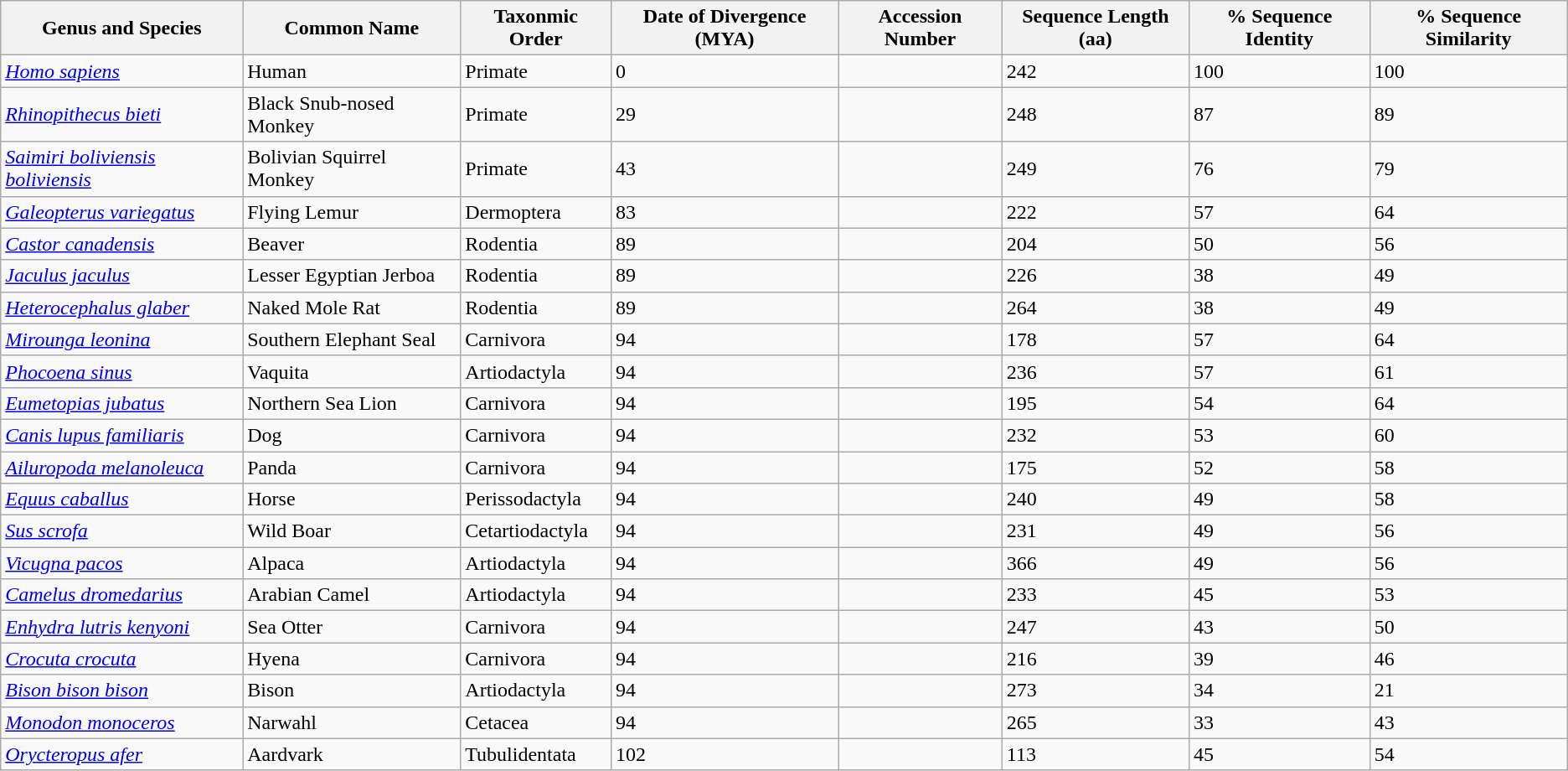<table class="wikitable sortable">
<tr>
<th><strong>Genus and Species</strong></th>
<th><strong>Common Name</strong></th>
<th><strong>Taxonmic Order</strong></th>
<th><strong>Date of Divergence (MYA)</strong></th>
<th><strong>Accession Number</strong></th>
<th><strong>Sequence Length (aa)</strong></th>
<th><strong>% Sequence Identity</strong></th>
<th><strong>% Sequence Similarity</strong></th>
</tr>
<tr>
<td><em><a href='#'>Homo sapiens</a></em></td>
<td>Human</td>
<td>Primate</td>
<td>0</td>
<td></td>
<td>242</td>
<td>100</td>
<td>100</td>
</tr>
<tr>
<td><em><a href='#'>Rhinopithecus bieti</a></em></td>
<td>Black Snub-nosed Monkey</td>
<td>Primate</td>
<td>29</td>
<td></td>
<td>248</td>
<td>87</td>
<td>89</td>
</tr>
<tr>
<td><em><a href='#'>Saimiri boliviensis boliviensis</a></em></td>
<td>Bolivian Squirrel Monkey</td>
<td>Primate</td>
<td>43</td>
<td></td>
<td>249</td>
<td>76</td>
<td>79</td>
</tr>
<tr>
<td><em><a href='#'>Galeopterus variegatus</a></em></td>
<td>Flying Lemur</td>
<td>Dermoptera</td>
<td>83</td>
<td></td>
<td>222</td>
<td>57</td>
<td>64</td>
</tr>
<tr>
<td><em><a href='#'>Castor canadensis</a></em></td>
<td>Beaver</td>
<td>Rodentia</td>
<td>89</td>
<td></td>
<td>204</td>
<td>50</td>
<td>56</td>
</tr>
<tr>
<td><em><a href='#'>Jaculus jaculus</a></em></td>
<td>Lesser Egyptian Jerboa</td>
<td>Rodentia</td>
<td>89</td>
<td></td>
<td>226</td>
<td>38</td>
<td>49</td>
</tr>
<tr>
<td><em><a href='#'>Heterocephalus glaber</a></em></td>
<td>Naked Mole Rat</td>
<td>Rodentia</td>
<td>89</td>
<td></td>
<td>264</td>
<td>38</td>
<td>49</td>
</tr>
<tr>
<td><em><a href='#'>Mirounga leonina</a></em></td>
<td>Southern Elephant Seal</td>
<td>Carnivora</td>
<td>94</td>
<td></td>
<td>178</td>
<td>57</td>
<td>64</td>
</tr>
<tr>
<td><em><a href='#'>Phocoena sinus</a></em></td>
<td>Vaquita</td>
<td>Artiodactyla</td>
<td>94</td>
<td></td>
<td>236</td>
<td>57</td>
<td>61</td>
</tr>
<tr>
<td><em><a href='#'>Eumetopias jubatus</a></em></td>
<td>Northern Sea Lion</td>
<td>Carnivora</td>
<td>94</td>
<td></td>
<td>195</td>
<td>54</td>
<td>64</td>
</tr>
<tr>
<td><em><a href='#'>Canis lupus familiaris</a></em></td>
<td>Dog</td>
<td>Carnivora</td>
<td>94</td>
<td></td>
<td>232</td>
<td>53</td>
<td>60</td>
</tr>
<tr>
<td><em><a href='#'>Ailuropoda melanoleuca</a></em></td>
<td>Panda</td>
<td>Carnivora</td>
<td>94</td>
<td></td>
<td>175</td>
<td>52</td>
<td>58</td>
</tr>
<tr>
<td><em><a href='#'>Equus caballus</a></em></td>
<td>Horse</td>
<td>Perissodactyla</td>
<td>94</td>
<td></td>
<td>240</td>
<td>49</td>
<td>58</td>
</tr>
<tr>
<td><em><a href='#'>Sus scrofa</a></em></td>
<td>Wild Boar</td>
<td>Cetartiodactyla</td>
<td>94</td>
<td></td>
<td>231</td>
<td>49</td>
<td>56</td>
</tr>
<tr>
<td><em><a href='#'>Vicugna pacos</a></em></td>
<td>Alpaca</td>
<td>Artiodactyla</td>
<td>94</td>
<td></td>
<td>366</td>
<td>49</td>
<td>56</td>
</tr>
<tr>
<td><em><a href='#'>Camelus dromedarius</a></em></td>
<td>Arabian Camel</td>
<td>Artiodactyla</td>
<td>94</td>
<td></td>
<td>233</td>
<td>45</td>
<td>53</td>
</tr>
<tr>
<td><em><a href='#'>Enhydra lutris kenyoni</a></em></td>
<td>Sea Otter</td>
<td>Carnivora</td>
<td>94</td>
<td></td>
<td>247</td>
<td>43</td>
<td>50</td>
</tr>
<tr>
<td><em><a href='#'>Crocuta crocuta</a></em></td>
<td>Hyena</td>
<td>Carnivora</td>
<td>94</td>
<td></td>
<td>216</td>
<td>39</td>
<td>46</td>
</tr>
<tr>
<td><em><a href='#'>Bison bison bison</a></em></td>
<td>Bison</td>
<td>Artiodactyla</td>
<td>94</td>
<td></td>
<td>273</td>
<td>34</td>
<td>21</td>
</tr>
<tr>
<td><em><a href='#'>Monodon monoceros</a></em></td>
<td>Narwahl</td>
<td>Cetacea</td>
<td>94</td>
<td></td>
<td>265</td>
<td>33</td>
<td>43</td>
</tr>
<tr>
<td><em><a href='#'>Orycteropus afer</a></em></td>
<td>Aardvark</td>
<td>Tubulidentata</td>
<td>102</td>
<td></td>
<td>113</td>
<td>45</td>
<td>54</td>
</tr>
</table>
